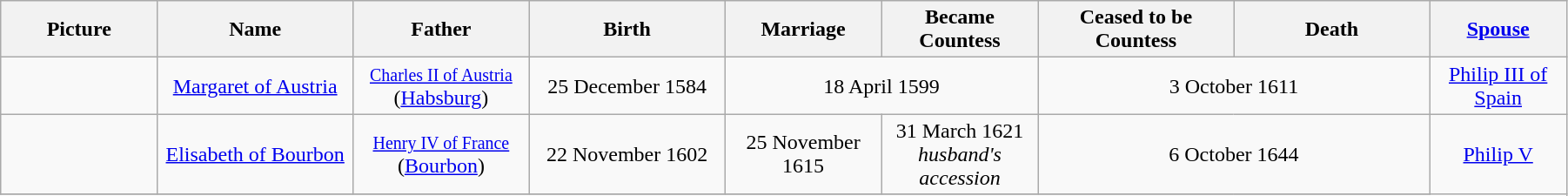<table width=95% class="wikitable">
<tr>
<th width = "8%">Picture</th>
<th width = "10%">Name</th>
<th width = "9%">Father</th>
<th width = "10%">Birth</th>
<th width = "8%">Marriage</th>
<th width = "8%">Became Countess</th>
<th width = "10%">Ceased to be Countess</th>
<th width = "10%">Death</th>
<th width = "7%"><a href='#'>Spouse</a></th>
</tr>
<tr>
<td align="center"></td>
<td align="center"><a href='#'>Margaret of Austria</a></td>
<td align="center"><small><a href='#'>Charles II of Austria</a></small><br>(<a href='#'>Habsburg</a>)</td>
<td align="center">25 December 1584</td>
<td align="center" colspan="2">18 April 1599</td>
<td align="center" colspan="2">3 October 1611</td>
<td align="center"><a href='#'>Philip III of Spain</a></td>
</tr>
<tr>
<td align="center"></td>
<td align="center"><a href='#'>Elisabeth of Bourbon</a></td>
<td align="center"><small><a href='#'>Henry IV of France</a></small><br>(<a href='#'>Bourbon</a>)</td>
<td align="center">22 November 1602</td>
<td align="center">25 November 1615</td>
<td align="center">31 March 1621<br><em>husband's accession</em></td>
<td align="center" colspan="2">6 October 1644</td>
<td align="center" rowspan="2"><a href='#'>Philip V</a></td>
</tr>
<tr>
</tr>
</table>
